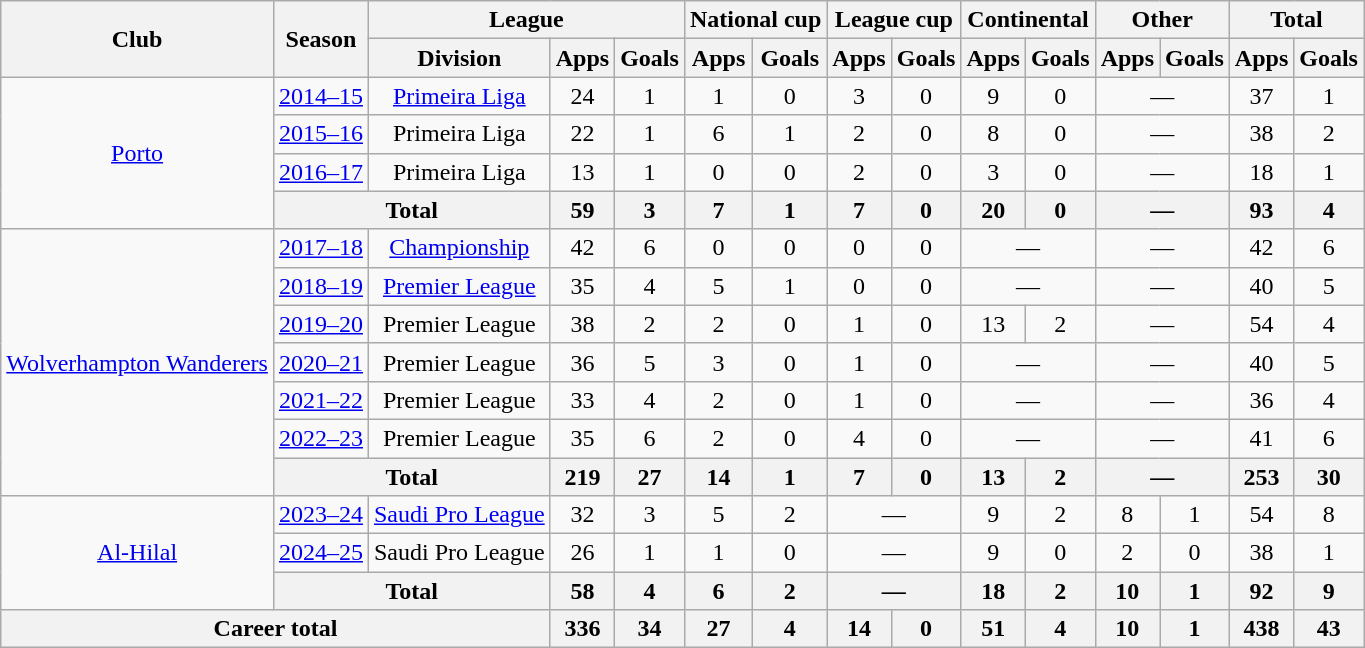<table class="wikitable" style="text-align: center;">
<tr>
<th rowspan=2>Club</th>
<th rowspan=2>Season</th>
<th colspan=3>League</th>
<th colspan=2>National cup</th>
<th colspan=2>League cup</th>
<th colspan=2>Continental</th>
<th colspan=2>Other</th>
<th colspan=2>Total</th>
</tr>
<tr>
<th>Division</th>
<th>Apps</th>
<th>Goals</th>
<th>Apps</th>
<th>Goals</th>
<th>Apps</th>
<th>Goals</th>
<th>Apps</th>
<th>Goals</th>
<th>Apps</th>
<th>Goals</th>
<th>Apps</th>
<th>Goals</th>
</tr>
<tr>
<td rowspan=4><a href='#'>Porto</a></td>
<td><a href='#'>2014–15</a></td>
<td><a href='#'>Primeira Liga</a></td>
<td>24</td>
<td>1</td>
<td>1</td>
<td>0</td>
<td>3</td>
<td>0</td>
<td>9</td>
<td>0</td>
<td colspan=2>—</td>
<td>37</td>
<td>1</td>
</tr>
<tr>
<td><a href='#'>2015–16</a></td>
<td>Primeira Liga</td>
<td>22</td>
<td>1</td>
<td>6</td>
<td>1</td>
<td>2</td>
<td>0</td>
<td>8</td>
<td>0</td>
<td colspan=2>—</td>
<td>38</td>
<td>2</td>
</tr>
<tr>
<td><a href='#'>2016–17</a></td>
<td>Primeira Liga</td>
<td>13</td>
<td>1</td>
<td>0</td>
<td>0</td>
<td>2</td>
<td>0</td>
<td>3</td>
<td>0</td>
<td colspan=2>—</td>
<td>18</td>
<td>1</td>
</tr>
<tr>
<th colspan=2>Total</th>
<th>59</th>
<th>3</th>
<th>7</th>
<th>1</th>
<th>7</th>
<th>0</th>
<th>20</th>
<th>0</th>
<th colspan=2>—</th>
<th>93</th>
<th>4</th>
</tr>
<tr>
<td rowspan=7><a href='#'>Wolverhampton Wanderers</a></td>
<td><a href='#'>2017–18</a></td>
<td><a href='#'>Championship</a></td>
<td>42</td>
<td>6</td>
<td>0</td>
<td>0</td>
<td>0</td>
<td>0</td>
<td colspan=2>—</td>
<td colspan=2>—</td>
<td>42</td>
<td>6</td>
</tr>
<tr>
<td><a href='#'>2018–19</a></td>
<td><a href='#'>Premier League</a></td>
<td>35</td>
<td>4</td>
<td>5</td>
<td>1</td>
<td>0</td>
<td>0</td>
<td colspan=2>—</td>
<td colspan=2>—</td>
<td>40</td>
<td>5</td>
</tr>
<tr>
<td><a href='#'>2019–20</a></td>
<td>Premier League</td>
<td>38</td>
<td>2</td>
<td>2</td>
<td>0</td>
<td>1</td>
<td>0</td>
<td>13</td>
<td>2</td>
<td colspan=2>—</td>
<td>54</td>
<td>4</td>
</tr>
<tr>
<td><a href='#'>2020–21</a></td>
<td>Premier League</td>
<td>36</td>
<td>5</td>
<td>3</td>
<td>0</td>
<td>1</td>
<td>0</td>
<td colspan=2>—</td>
<td colspan=2>—</td>
<td>40</td>
<td>5</td>
</tr>
<tr>
<td><a href='#'>2021–22</a></td>
<td>Premier League</td>
<td>33</td>
<td>4</td>
<td>2</td>
<td>0</td>
<td>1</td>
<td>0</td>
<td colspan=2>—</td>
<td colspan=2>—</td>
<td>36</td>
<td>4</td>
</tr>
<tr>
<td><a href='#'>2022–23</a></td>
<td>Premier League</td>
<td>35</td>
<td>6</td>
<td>2</td>
<td>0</td>
<td>4</td>
<td>0</td>
<td colspan=2>—</td>
<td colspan=2>—</td>
<td>41</td>
<td>6</td>
</tr>
<tr>
<th colspan=2>Total</th>
<th>219</th>
<th>27</th>
<th>14</th>
<th>1</th>
<th>7</th>
<th>0</th>
<th>13</th>
<th>2</th>
<th colspan=2>—</th>
<th>253</th>
<th>30</th>
</tr>
<tr>
<td rowspan=3><a href='#'>Al-Hilal</a></td>
<td><a href='#'>2023–24</a></td>
<td><a href='#'>Saudi Pro League</a></td>
<td>32</td>
<td>3</td>
<td>5</td>
<td>2</td>
<td colspan=2>—</td>
<td>9</td>
<td>2</td>
<td>8</td>
<td>1</td>
<td>54</td>
<td>8</td>
</tr>
<tr>
<td><a href='#'>2024–25</a></td>
<td>Saudi Pro League</td>
<td>26</td>
<td>1</td>
<td>1</td>
<td>0</td>
<td colspan=2>—</td>
<td>9</td>
<td>0</td>
<td>2</td>
<td>0</td>
<td>38</td>
<td>1</td>
</tr>
<tr>
<th colspan=2>Total</th>
<th>58</th>
<th>4</th>
<th>6</th>
<th>2</th>
<th colspan=2>—</th>
<th>18</th>
<th>2</th>
<th>10</th>
<th>1</th>
<th>92</th>
<th>9</th>
</tr>
<tr>
<th colspan=3>Career total</th>
<th>336</th>
<th>34</th>
<th>27</th>
<th>4</th>
<th>14</th>
<th>0</th>
<th>51</th>
<th>4</th>
<th>10</th>
<th>1</th>
<th>438</th>
<th>43</th>
</tr>
</table>
